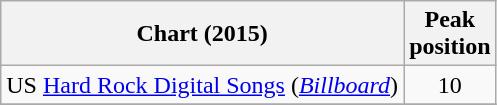<table class="wikitable sortable plainrowheaders">
<tr>
<th>Chart (2015)</th>
<th>Peak<br>position</th>
</tr>
<tr>
<td>US <a href='#'>Hard Rock Digital Songs</a> (<em><a href='#'>Billboard</a></em>)</td>
<td align="center">10</td>
</tr>
<tr>
</tr>
</table>
